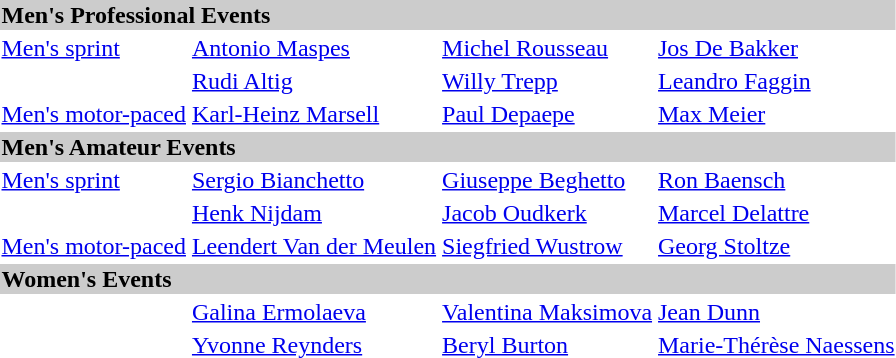<table>
<tr bgcolor="#cccccc">
<td colspan=7><strong>Men's Professional Events</strong></td>
</tr>
<tr>
<td><a href='#'>Men's sprint</a> <br></td>
<td><a href='#'>Antonio Maspes</a><br></td>
<td><a href='#'>Michel Rousseau</a><br></td>
<td><a href='#'>Jos De Bakker</a><br></td>
</tr>
<tr>
<td><br></td>
<td><a href='#'>Rudi Altig</a><br></td>
<td><a href='#'>Willy Trepp</a><br></td>
<td><a href='#'>Leandro Faggin</a><br></td>
</tr>
<tr>
<td><a href='#'>Men's motor-paced</a><br></td>
<td><a href='#'>Karl-Heinz Marsell</a><br></td>
<td><a href='#'>Paul Depaepe</a><br></td>
<td><a href='#'>Max Meier</a><br></td>
</tr>
<tr bgcolor="#cccccc">
<td colspan=7><strong>Men's Amateur Events</strong></td>
</tr>
<tr>
<td><a href='#'>Men's sprint</a> <br></td>
<td><a href='#'>Sergio Bianchetto</a> <br></td>
<td><a href='#'>Giuseppe Beghetto</a><br></td>
<td><a href='#'>Ron Baensch</a><br></td>
</tr>
<tr>
<td><br></td>
<td><a href='#'>Henk Nijdam</a><br></td>
<td><a href='#'>Jacob Oudkerk</a><br></td>
<td><a href='#'>Marcel Delattre</a><br></td>
</tr>
<tr>
<td><a href='#'>Men's motor-paced</a><br></td>
<td><a href='#'>Leendert Van der Meulen</a><br></td>
<td><a href='#'>Siegfried Wustrow</a><br></td>
<td><a href='#'>Georg Stoltze</a> <br></td>
</tr>
<tr bgcolor="#cccccc">
<td colspan=7><strong>Women's Events</strong></td>
</tr>
<tr>
<td><br></td>
<td><a href='#'>Galina Ermolaeva</a><br></td>
<td><a href='#'>Valentina Maksimova</a><br></td>
<td><a href='#'>Jean Dunn</a><br></td>
</tr>
<tr>
<td><br></td>
<td><a href='#'>Yvonne Reynders</a><br></td>
<td><a href='#'>Beryl Burton</a><br></td>
<td><a href='#'>Marie-Thérèse Naessens</a><br></td>
</tr>
</table>
